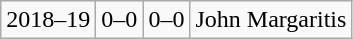<table class="wikitable" style="text-align:center">
<tr>
<td style="text-align:left">2018–19</td>
<td>0–0</td>
<td>0–0</td>
<td>John Margaritis</td>
</tr>
</table>
